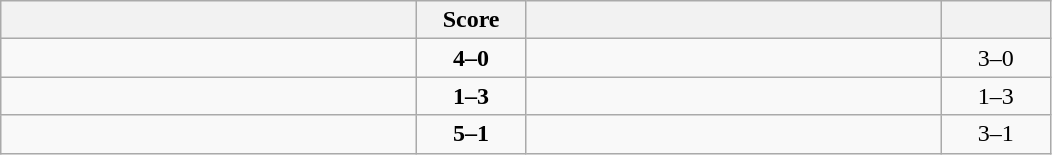<table class="wikitable" style="text-align: center; ">
<tr>
<th align="right" width="270"></th>
<th width="65">Score</th>
<th align="left" width="270"></th>
<th width="65"></th>
</tr>
<tr>
<td align="left"><strong></strong></td>
<td><strong>4–0</strong></td>
<td align="left"></td>
<td>3–0 <strong></strong></td>
</tr>
<tr>
<td align="left"></td>
<td><strong>1–3</strong></td>
<td align="left"><strong></strong></td>
<td>1–3 <strong></strong></td>
</tr>
<tr>
<td align="left"><strong></strong></td>
<td><strong>5–1</strong></td>
<td align="left"></td>
<td>3–1 <strong></strong></td>
</tr>
</table>
